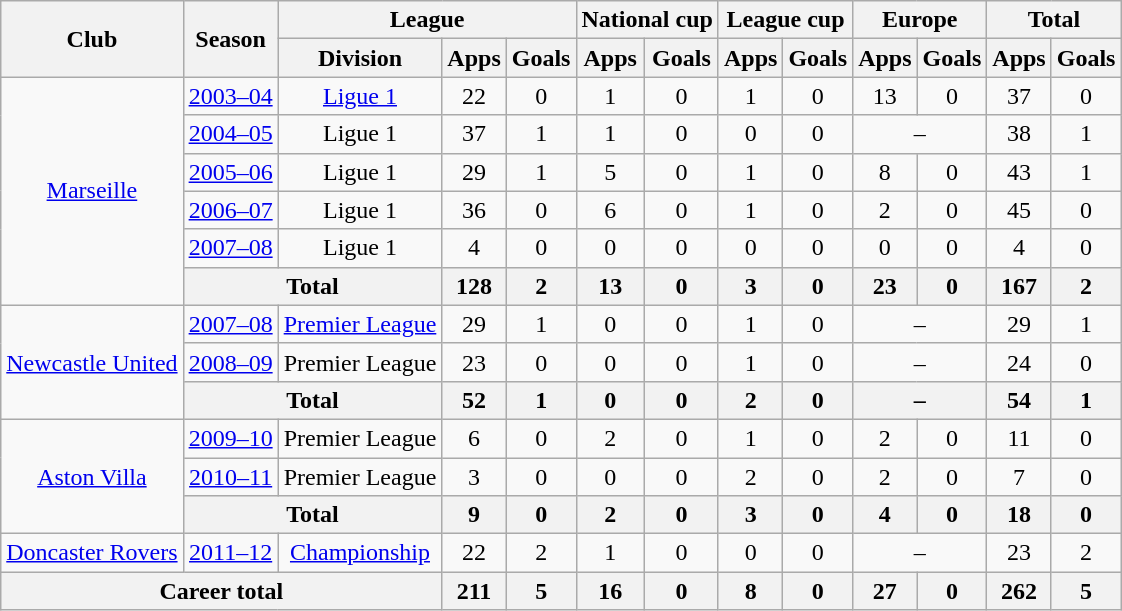<table class="wikitable" style="text-align: center">
<tr>
<th rowspan="2">Club</th>
<th rowspan="2">Season</th>
<th colspan="3">League</th>
<th colspan="2">National cup</th>
<th colspan="2">League cup</th>
<th colspan="2">Europe</th>
<th colspan="2">Total</th>
</tr>
<tr>
<th>Division</th>
<th>Apps</th>
<th>Goals</th>
<th>Apps</th>
<th>Goals</th>
<th>Apps</th>
<th>Goals</th>
<th>Apps</th>
<th>Goals</th>
<th>Apps</th>
<th>Goals</th>
</tr>
<tr>
<td rowspan="6"><a href='#'>Marseille</a></td>
<td><a href='#'>2003–04</a></td>
<td><a href='#'>Ligue 1</a></td>
<td>22</td>
<td>0</td>
<td>1</td>
<td>0</td>
<td>1</td>
<td>0</td>
<td>13</td>
<td>0</td>
<td>37</td>
<td>0</td>
</tr>
<tr>
<td><a href='#'>2004–05</a></td>
<td>Ligue 1</td>
<td>37</td>
<td>1</td>
<td>1</td>
<td>0</td>
<td>0</td>
<td>0</td>
<td colspan="2">–</td>
<td>38</td>
<td>1</td>
</tr>
<tr>
<td><a href='#'>2005–06</a></td>
<td>Ligue 1</td>
<td>29</td>
<td>1</td>
<td>5</td>
<td>0</td>
<td>1</td>
<td>0</td>
<td>8</td>
<td>0</td>
<td>43</td>
<td>1</td>
</tr>
<tr>
<td><a href='#'>2006–07</a></td>
<td>Ligue 1</td>
<td>36</td>
<td>0</td>
<td>6</td>
<td>0</td>
<td>1</td>
<td>0</td>
<td>2</td>
<td>0</td>
<td>45</td>
<td>0</td>
</tr>
<tr>
<td><a href='#'>2007–08</a></td>
<td>Ligue 1</td>
<td>4</td>
<td>0</td>
<td>0</td>
<td>0</td>
<td>0</td>
<td>0</td>
<td>0</td>
<td>0</td>
<td>4</td>
<td>0</td>
</tr>
<tr>
<th colspan="2">Total</th>
<th>128</th>
<th>2</th>
<th>13</th>
<th>0</th>
<th>3</th>
<th>0</th>
<th>23</th>
<th>0</th>
<th>167</th>
<th>2</th>
</tr>
<tr>
<td rowspan="3"><a href='#'>Newcastle United</a></td>
<td><a href='#'>2007–08</a></td>
<td><a href='#'>Premier League</a></td>
<td>29</td>
<td>1</td>
<td>0</td>
<td>0</td>
<td>1</td>
<td>0</td>
<td colspan="2">–</td>
<td>29</td>
<td>1</td>
</tr>
<tr>
<td><a href='#'>2008–09</a></td>
<td>Premier League</td>
<td>23</td>
<td>0</td>
<td>0</td>
<td>0</td>
<td>1</td>
<td>0</td>
<td colspan="2">–</td>
<td>24</td>
<td>0</td>
</tr>
<tr>
<th colspan="2">Total</th>
<th>52</th>
<th>1</th>
<th>0</th>
<th>0</th>
<th>2</th>
<th>0</th>
<th colspan="2">–</th>
<th>54</th>
<th>1</th>
</tr>
<tr>
<td rowspan="3"><a href='#'>Aston Villa</a></td>
<td><a href='#'>2009–10</a></td>
<td>Premier League</td>
<td>6</td>
<td>0</td>
<td>2</td>
<td>0</td>
<td>1</td>
<td>0</td>
<td>2</td>
<td>0</td>
<td>11</td>
<td>0</td>
</tr>
<tr>
<td><a href='#'>2010–11</a></td>
<td>Premier League</td>
<td>3</td>
<td>0</td>
<td>0</td>
<td>0</td>
<td>2</td>
<td>0</td>
<td>2</td>
<td>0</td>
<td>7</td>
<td>0</td>
</tr>
<tr>
<th colspan="2">Total</th>
<th>9</th>
<th>0</th>
<th>2</th>
<th>0</th>
<th>3</th>
<th>0</th>
<th>4</th>
<th>0</th>
<th>18</th>
<th>0</th>
</tr>
<tr>
<td><a href='#'>Doncaster Rovers</a></td>
<td><a href='#'>2011–12</a></td>
<td><a href='#'>Championship</a></td>
<td>22</td>
<td>2</td>
<td>1</td>
<td>0</td>
<td>0</td>
<td>0</td>
<td colspan="2">–</td>
<td>23</td>
<td>2</td>
</tr>
<tr>
<th colspan="3">Career total</th>
<th>211</th>
<th>5</th>
<th>16</th>
<th>0</th>
<th>8</th>
<th>0</th>
<th>27</th>
<th>0</th>
<th>262</th>
<th>5</th>
</tr>
</table>
